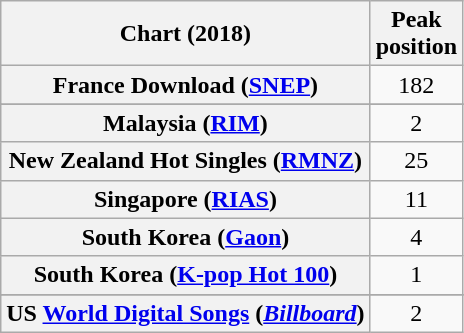<table class="wikitable sortable plainrowheaders" style="text-align:center">
<tr>
<th scope="col">Chart (2018)</th>
<th scope="col">Peak<br> position</th>
</tr>
<tr>
<th scope="row">France Download (<a href='#'>SNEP</a>)</th>
<td>182</td>
</tr>
<tr>
</tr>
<tr>
<th scope="row">Malaysia (<a href='#'>RIM</a>)</th>
<td>2</td>
</tr>
<tr>
<th scope="row">New Zealand Hot Singles (<a href='#'>RMNZ</a>)</th>
<td>25</td>
</tr>
<tr>
<th scope="row">Singapore (<a href='#'>RIAS</a>)</th>
<td>11</td>
</tr>
<tr>
<th scope="row">South Korea (<a href='#'>Gaon</a>)</th>
<td>4</td>
</tr>
<tr>
<th scope="row">South Korea (<a href='#'>K-pop Hot 100</a>)</th>
<td>1</td>
</tr>
<tr>
</tr>
<tr>
<th scope="row">US <a href='#'>World Digital Songs</a> (<em><a href='#'>Billboard</a></em>)</th>
<td>2</td>
</tr>
</table>
